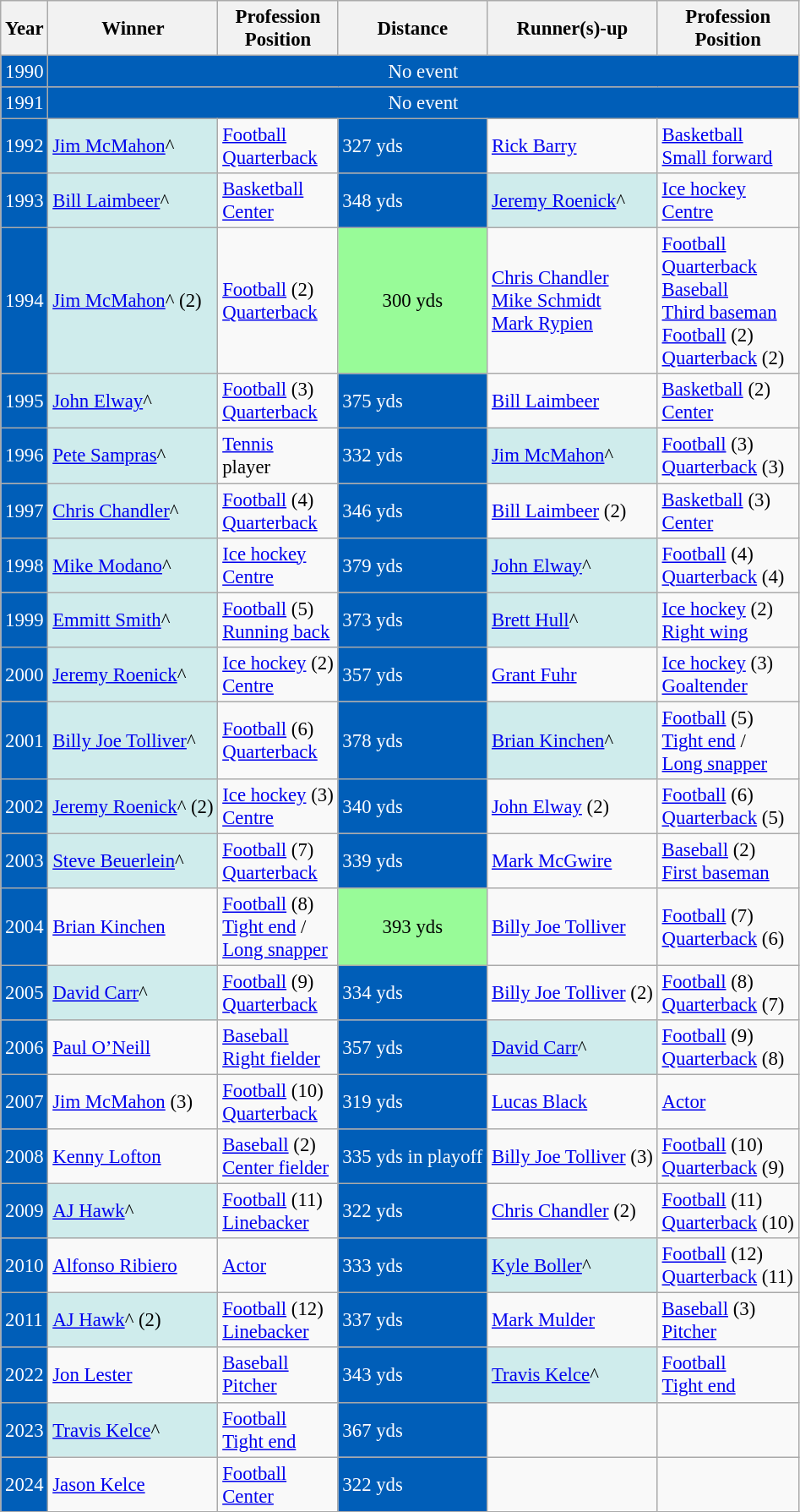<table class="wikitable plainrowheaders sortable" style="font-size:95%;">
<tr>
<th>Year</th>
<th>Winner</th>
<th>Profession<br>Position</th>
<th>Distance</th>
<th>Runner(s)-up</th>
<th>Profession<br>Position</th>
</tr>
<tr>
<td ! style="background-color:#005eb8; color:#ffffff; color:white;"><div>1990</div></td>
<td ! colspan=5; style="background-color:#005eb8; color:#ffffff; color:white; text-align: center;">No event</td>
</tr>
<tr>
<td ! style="background-color:#005eb8; color:#ffffff; color:white;"><div>1991</div></td>
<td ! colspan=5; style="background-color:#005eb8; color:#ffffff; color:white; text-align: center;">No event</td>
</tr>
<tr>
<td ! style="background-color:#005eb8; color:#ffffff; color:white;"><div>1992</div></td>
<td bgcolor="#CFECEC"> <a href='#'>Jim McMahon</a>^</td>
<td><a href='#'>Football</a><br><a href='#'>Quarterback</a></td>
<td ! style="background-color:#005eb8; color:#ffffff; color:white;"><div>327 yds</div></td>
<td> <a href='#'>Rick Barry</a></td>
<td><a href='#'>Basketball</a><br><a href='#'>Small forward</a></td>
</tr>
<tr>
<td ! style="background-color:#005eb8; color:#ffffff; color:white;"><div>1993</div></td>
<td bgcolor="#CFECEC"> <a href='#'>Bill Laimbeer</a>^</td>
<td><a href='#'>Basketball</a><br><a href='#'>Center</a></td>
<td ! style="background-color:#005eb8; color:#ffffff; color:white;"><div>348 yds</div></td>
<td bgcolor="#CFECEC"> <a href='#'>Jeremy Roenick</a>^</td>
<td><a href='#'>Ice hockey</a><br><a href='#'>Centre</a></td>
</tr>
<tr>
<td ! style="background-color:#005eb8; color:#ffffff; color:white;"><div>1994</div></td>
<td bgcolor="#CFECEC"> <a href='#'>Jim McMahon</a>^ (2)</td>
<td><a href='#'>Football</a> (2)<br><a href='#'>Quarterback</a></td>
<td style="background:PaleGreen; text-align:center;">300 yds</td>
<td> <a href='#'>Chris Chandler</a><br> <a href='#'>Mike Schmidt</a><br> <a href='#'>Mark Rypien</a></td>
<td><a href='#'>Football</a><br><a href='#'>Quarterback</a><br><a href='#'>Baseball</a><br><a href='#'>Third baseman</a><br><a href='#'>Football</a> (2)<br><a href='#'>Quarterback</a> (2)</td>
</tr>
<tr>
<td ! style="background-color:#005eb8; color:#ffffff; color:white;"><div>1995</div></td>
<td bgcolor="#CFECEC"> <a href='#'>John Elway</a>^</td>
<td><a href='#'>Football</a> (3)<br><a href='#'>Quarterback</a></td>
<td ! style="background-color:#005eb8; color:#ffffff; color:white;"><div>375 yds</div></td>
<td> <a href='#'>Bill Laimbeer</a></td>
<td><a href='#'>Basketball</a> (2)<br><a href='#'>Center</a></td>
</tr>
<tr>
<td ! style="background-color:#005eb8; color:#ffffff; color:white;"><div>1996</div></td>
<td bgcolor="#CFECEC"> <a href='#'>Pete Sampras</a>^</td>
<td><a href='#'>Tennis</a><br>player</td>
<td ! style="background-color:#005eb8; color:#ffffff; color:white;"><div>332 yds</div></td>
<td bgcolor="#CFECEC"> <a href='#'>Jim McMahon</a>^</td>
<td><a href='#'>Football</a> (3)<br><a href='#'>Quarterback</a> (3)</td>
</tr>
<tr>
<td ! style="background-color:#005eb8; color:#ffffff; color:white;"><div>1997</div></td>
<td bgcolor="#CFECEC"> <a href='#'>Chris Chandler</a>^</td>
<td><a href='#'>Football</a> (4)<br><a href='#'>Quarterback</a></td>
<td ! style="background-color:#005eb8; color:#ffffff; color:white;"><div>346 yds</div></td>
<td> <a href='#'>Bill Laimbeer</a> (2)</td>
<td><a href='#'>Basketball</a> (3)<br><a href='#'>Center</a></td>
</tr>
<tr>
<td ! style="background-color:#005eb8; color:#ffffff; color:white;"><div>1998</div></td>
<td bgcolor="#CFECEC"> <a href='#'>Mike Modano</a>^</td>
<td><a href='#'>Ice hockey</a><br><a href='#'>Centre</a></td>
<td ! style="background-color:#005eb8; color:#ffffff; color:white;"><div>379 yds</div></td>
<td bgcolor="#CFECEC"> <a href='#'>John Elway</a>^</td>
<td><a href='#'>Football</a> (4)<br><a href='#'>Quarterback</a> (4)</td>
</tr>
<tr>
<td ! style="background-color:#005eb8; color:#ffffff; color:white;"><div>1999</div></td>
<td bgcolor="#CFECEC"> <a href='#'>Emmitt Smith</a>^</td>
<td><a href='#'>Football</a> (5)<br><a href='#'>Running back</a></td>
<td ! style="background-color:#005eb8; color:#ffffff; color:white;"><div>373 yds</div></td>
<td bgcolor="#CFECEC">  <a href='#'>Brett Hull</a>^</td>
<td><a href='#'>Ice hockey</a> (2)<br><a href='#'>Right wing</a></td>
</tr>
<tr>
<td ! style="background-color:#005eb8; color:#ffffff; color:white;"><div>2000</div></td>
<td bgcolor="#CFECEC"> <a href='#'>Jeremy Roenick</a>^</td>
<td><a href='#'>Ice hockey</a> (2)<br><a href='#'>Centre</a></td>
<td ! style="background-color:#005eb8; color:#ffffff; color:white;"><div>357 yds</div></td>
<td> <a href='#'>Grant Fuhr</a></td>
<td><a href='#'>Ice hockey</a> (3)<br><a href='#'>Goaltender</a></td>
</tr>
<tr>
<td ! style="background-color:#005eb8; color:#ffffff; color:white;"><div>2001</div></td>
<td bgcolor="#CFECEC"> <a href='#'>Billy Joe Tolliver</a>^</td>
<td><a href='#'>Football</a> (6)<br><a href='#'>Quarterback</a></td>
<td ! style="background-color:#005eb8; color:#ffffff; color:white;"><div>378 yds</div></td>
<td bgcolor="#CFECEC"> <a href='#'>Brian Kinchen</a>^</td>
<td><a href='#'>Football</a> (5)<br><a href='#'>Tight end</a> /<br><a href='#'>Long snapper</a></td>
</tr>
<tr>
<td ! style="background-color:#005eb8; color:#ffffff; color:white;"><div>2002</div></td>
<td bgcolor="#CFECEC"> <a href='#'>Jeremy Roenick</a>^ (2)</td>
<td><a href='#'>Ice hockey</a> (3)<br><a href='#'>Centre</a></td>
<td ! style="background-color:#005eb8; color:#ffffff; color:white;"><div>340 yds</div></td>
<td> <a href='#'>John Elway</a> (2)</td>
<td><a href='#'>Football</a> (6)<br><a href='#'>Quarterback</a> (5)</td>
</tr>
<tr>
<td ! style="background-color:#005eb8; color:#ffffff; color:white;"><div>2003</div></td>
<td bgcolor="#CFECEC"> <a href='#'>Steve Beuerlein</a>^</td>
<td><a href='#'>Football</a> (7)<br><a href='#'>Quarterback</a></td>
<td ! style="background-color:#005eb8; color:#ffffff; color:white;"><div>339 yds</div></td>
<td> <a href='#'>Mark McGwire</a></td>
<td><a href='#'>Baseball</a> (2)<br><a href='#'>First baseman</a></td>
</tr>
<tr>
<td ! style="background-color:#005eb8; color:#ffffff; color:white;"><div>2004</div></td>
<td> <a href='#'>Brian Kinchen</a></td>
<td><a href='#'>Football</a> (8)<br><a href='#'>Tight end</a> /<br><a href='#'>Long snapper</a></td>
<td style="background:PaleGreen; text-align:center;">393 yds</td>
<td> <a href='#'>Billy Joe Tolliver</a></td>
<td><a href='#'>Football</a> (7)<br><a href='#'>Quarterback</a> (6)</td>
</tr>
<tr>
<td ! style="background-color:#005eb8; color:#ffffff; color:white;"><div>2005</div></td>
<td bgcolor="#CFECEC"> <a href='#'>David Carr</a>^</td>
<td><a href='#'>Football</a> (9)<br><a href='#'>Quarterback</a></td>
<td ! style="background-color:#005eb8; color:#ffffff; color:white;"><div>334 yds</div></td>
<td> <a href='#'>Billy Joe Tolliver</a> (2)</td>
<td><a href='#'>Football</a> (8)<br><a href='#'>Quarterback</a> (7)</td>
</tr>
<tr>
<td ! style="background-color:#005eb8; color:#ffffff; color:white;"><div>2006</div></td>
<td> <a href='#'>Paul O’Neill</a></td>
<td><a href='#'>Baseball</a><br><a href='#'>Right fielder</a></td>
<td ! style="background-color:#005eb8; color:#ffffff; color:white;"><div>357 yds</div></td>
<td bgcolor="#CFECEC"> <a href='#'>David Carr</a>^</td>
<td><a href='#'>Football</a> (9)<br><a href='#'>Quarterback</a> (8)</td>
</tr>
<tr>
<td ! style="background-color:#005eb8; color:#ffffff; color:white;"><div>2007</div></td>
<td> <a href='#'>Jim McMahon</a> (3)</td>
<td><a href='#'>Football</a> (10)<br><a href='#'>Quarterback</a></td>
<td ! style="background-color:#005eb8; color:#ffffff; color:white;"><div>319 yds</div></td>
<td> <a href='#'>Lucas Black</a></td>
<td><a href='#'>Actor</a></td>
</tr>
<tr>
<td ! style="background-color:#005eb8; color:#ffffff; color:white;"><div>2008</div></td>
<td> <a href='#'>Kenny Lofton</a></td>
<td><a href='#'>Baseball</a> (2)<br><a href='#'>Center fielder</a></td>
<td ! style="background-color:#005eb8; color:#ffffff; color:white;"><div>335 yds in playoff</div></td>
<td> <a href='#'>Billy Joe Tolliver</a> (3)</td>
<td><a href='#'>Football</a> (10)<br><a href='#'>Quarterback</a> (9)</td>
</tr>
<tr>
<td ! style="background-color:#005eb8; color:#ffffff; color:white;"><div>2009</div></td>
<td bgcolor="#CFECEC"> <a href='#'>AJ Hawk</a>^</td>
<td><a href='#'>Football</a> (11)<br><a href='#'>Linebacker</a></td>
<td ! style="background-color:#005eb8; color:#ffffff; color:white;"><div>322 yds</div></td>
<td> <a href='#'>Chris Chandler</a> (2)</td>
<td><a href='#'>Football</a> (11)<br><a href='#'>Quarterback</a> (10)</td>
</tr>
<tr>
<td ! style="background-color:#005eb8; color:#ffffff; color:white;"><div>2010</div></td>
<td> <a href='#'>Alfonso Ribiero</a></td>
<td><a href='#'>Actor</a></td>
<td ! style="background-color:#005eb8; color:#ffffff; color:white;"><div>333 yds</div></td>
<td bgcolor="#CFECEC"> <a href='#'>Kyle Boller</a>^</td>
<td><a href='#'>Football</a> (12)<br><a href='#'>Quarterback</a> (11)</td>
</tr>
<tr>
<td ! style="background-color:#005eb8; color:#ffffff; color:white;"><div>2011</div></td>
<td bgcolor="#CFECEC"> <a href='#'>AJ Hawk</a>^ (2)</td>
<td><a href='#'>Football</a> (12)<br><a href='#'>Linebacker</a></td>
<td ! style="background-color:#005eb8; color:#ffffff; color:white;"><div>337 yds</div></td>
<td> <a href='#'>Mark Mulder</a></td>
<td><a href='#'>Baseball</a> (3)<br><a href='#'>Pitcher</a></td>
</tr>
<tr>
<td ! style="background-color:#005eb8; color:#ffffff; color:white;"><div>2022</div></td>
<td> <a href='#'>Jon Lester</a></td>
<td><a href='#'>Baseball</a><br><a href='#'>Pitcher</a></td>
<td ! style="background-color:#005eb8; color:#ffffff; color:white;"><div>343 yds</div></td>
<td bgcolor="#CFECEC"> <a href='#'>Travis Kelce</a>^</td>
<td><a href='#'>Football</a><br><a href='#'>Tight end</a></td>
</tr>
<tr>
<td ! style="background-color:#005eb8; color:#ffffff; color:white;"><div>2023</div></td>
<td bgcolor="#CFECEC"> <a href='#'>Travis Kelce</a>^</td>
<td><a href='#'>Football</a><br><a href='#'>Tight end</a></td>
<td ! style="background-color:#005eb8; color:#ffffff; color:white;"><div>367 yds</div></td>
<td></td>
<td></td>
</tr>
<tr>
<td ! style="background-color:#005eb8; color:#ffffff; color:white;"><div>2024</div></td>
<td> <a href='#'>Jason Kelce</a></td>
<td><a href='#'>Football</a><br><a href='#'>Center</a></td>
<td ! style="background-color:#005eb8; color:#ffffff; color:white;"><div>322 yds</div></td>
<td></td>
<td></td>
</tr>
<tr>
</tr>
</table>
